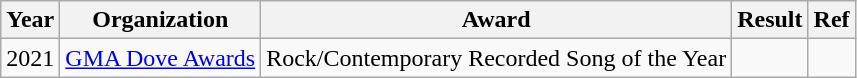<table class="wikitable plainrowheaders">
<tr>
<th>Year</th>
<th>Organization</th>
<th>Award</th>
<th>Result</th>
<th>Ref</th>
</tr>
<tr>
<td>2021</td>
<td><a href='#'>GMA Dove Awards</a></td>
<td>Rock/Contemporary Recorded Song of the Year</td>
<td></td>
<td></td>
</tr>
</table>
